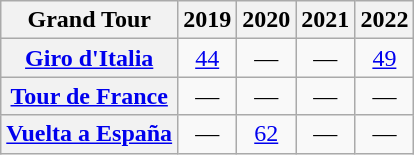<table class="wikitable plainrowheaders">
<tr>
<th>Grand Tour</th>
<th scope="col">2019</th>
<th scope="col">2020</th>
<th scope="col">2021</th>
<th scope="col">2022</th>
</tr>
<tr style="text-align:center;">
<th scope="row"> <a href='#'>Giro d'Italia</a></th>
<td style="text-align:center;"><a href='#'>44</a></td>
<td>—</td>
<td>—</td>
<td><a href='#'>49</a></td>
</tr>
<tr style="text-align:center;">
<th scope="row"> <a href='#'>Tour de France</a></th>
<td>—</td>
<td>—</td>
<td>—</td>
<td>—</td>
</tr>
<tr style="text-align:center;">
<th scope="row"> <a href='#'>Vuelta a España</a></th>
<td>—</td>
<td><a href='#'>62</a></td>
<td>—</td>
<td>—</td>
</tr>
</table>
